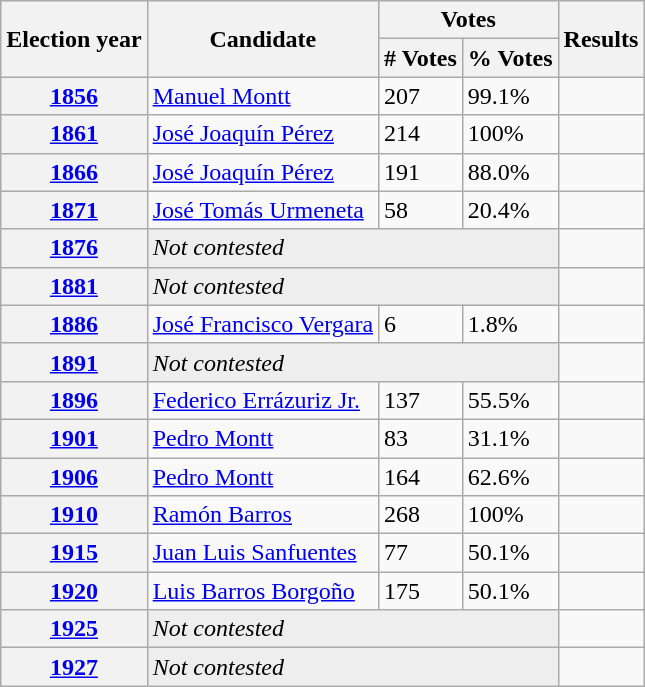<table class="wikitable">
<tr>
<th rowspan=2>Election year</th>
<th rowspan=2>Candidate</th>
<th colspan=2>Votes</th>
<th rowspan=2>Results</th>
</tr>
<tr>
<th># Votes</th>
<th>% Votes</th>
</tr>
<tr>
<th><a href='#'>1856</a></th>
<td><a href='#'>Manuel Montt</a></td>
<td>207</td>
<td>99.1%</td>
<td></td>
</tr>
<tr>
<th><a href='#'>1861</a></th>
<td><a href='#'>José Joaquín Pérez</a></td>
<td>214</td>
<td>100%</td>
<td></td>
</tr>
<tr>
<th><a href='#'>1866</a></th>
<td><a href='#'>José Joaquín Pérez</a></td>
<td>191</td>
<td>88.0%</td>
<td></td>
</tr>
<tr>
<th><a href='#'>1871</a></th>
<td><a href='#'>José Tomás Urmeneta</a></td>
<td>58</td>
<td>20.4%</td>
<td></td>
</tr>
<tr>
<th><a href='#'>1876</a></th>
<td colspan=3 bgcolor=#EEEEEE><em>Not contested</em></td>
<td></td>
</tr>
<tr>
<th><a href='#'>1881</a></th>
<td colspan=3 bgcolor=#EEEEEE><em>Not contested</em></td>
<td></td>
</tr>
<tr>
<th><a href='#'>1886</a></th>
<td><a href='#'>José Francisco Vergara</a></td>
<td>6</td>
<td>1.8%</td>
<td></td>
</tr>
<tr>
<th><a href='#'>1891</a></th>
<td colspan=3 bgcolor=#EEEEEE><em>Not contested</em></td>
<td></td>
</tr>
<tr>
<th><a href='#'>1896</a></th>
<td><a href='#'>Federico Errázuriz Jr.</a></td>
<td>137</td>
<td>55.5%</td>
<td></td>
</tr>
<tr>
<th><a href='#'>1901</a></th>
<td><a href='#'>Pedro Montt</a></td>
<td>83</td>
<td>31.1%</td>
<td></td>
</tr>
<tr>
<th><a href='#'>1906</a></th>
<td><a href='#'>Pedro Montt</a></td>
<td>164</td>
<td>62.6%</td>
<td></td>
</tr>
<tr>
<th><a href='#'>1910</a></th>
<td><a href='#'>Ramón Barros</a></td>
<td>268</td>
<td>100%</td>
<td></td>
</tr>
<tr>
<th><a href='#'>1915</a></th>
<td><a href='#'>Juan Luis Sanfuentes</a></td>
<td>77</td>
<td>50.1%</td>
<td></td>
</tr>
<tr>
<th><a href='#'>1920</a></th>
<td><a href='#'>Luis Barros Borgoño</a></td>
<td>175</td>
<td>50.1%</td>
<td></td>
</tr>
<tr>
<th><a href='#'>1925</a></th>
<td colspan=3 bgcolor=#EEEEEE><em>Not contested</em></td>
<td></td>
</tr>
<tr>
<th><a href='#'>1927</a></th>
<td colspan=3 bgcolor=#EEEEEE><em>Not contested</em></td>
<td></td>
</tr>
</table>
